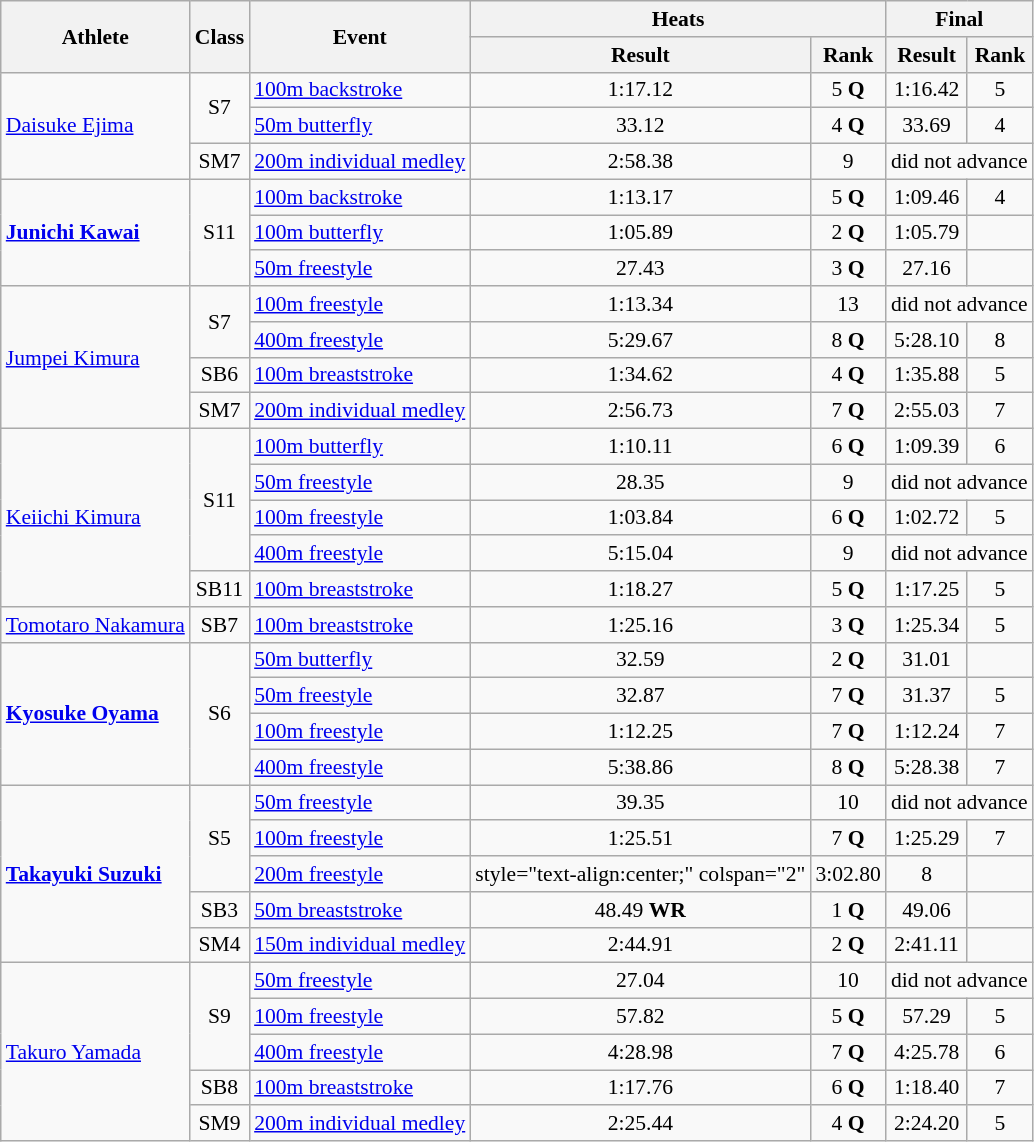<table class=wikitable style="font-size:90%">
<tr>
<th rowspan="2">Athlete</th>
<th rowspan="2">Class</th>
<th rowspan="2">Event</th>
<th colspan="2">Heats</th>
<th colspan="2">Final</th>
</tr>
<tr>
<th>Result</th>
<th>Rank</th>
<th>Result</th>
<th>Rank</th>
</tr>
<tr>
<td rowspan="3"><a href='#'>Daisuke Ejima</a></td>
<td rowspan="2" style="text-align:center;">S7</td>
<td><a href='#'>100m backstroke</a></td>
<td style="text-align:center;">1:17.12</td>
<td style="text-align:center;">5 <strong>Q</strong></td>
<td style="text-align:center;">1:16.42</td>
<td style="text-align:center;">5</td>
</tr>
<tr>
<td><a href='#'>50m butterfly</a></td>
<td style="text-align:center;">33.12</td>
<td style="text-align:center;">4 <strong>Q</strong></td>
<td style="text-align:center;">33.69</td>
<td style="text-align:center;">4</td>
</tr>
<tr>
<td style="text-align:center;">SM7</td>
<td><a href='#'>200m individual medley</a></td>
<td style="text-align:center;">2:58.38</td>
<td style="text-align:center;">9</td>
<td style="text-align:center;" colspan="2">did not advance</td>
</tr>
<tr>
<td rowspan="3"><strong><a href='#'>Junichi Kawai</a></strong></td>
<td rowspan="3" style="text-align:center;">S11</td>
<td><a href='#'>100m backstroke</a></td>
<td style="text-align:center;">1:13.17</td>
<td style="text-align:center;">5 <strong>Q</strong></td>
<td style="text-align:center;">1:09.46</td>
<td style="text-align:center;">4</td>
</tr>
<tr>
<td><a href='#'>100m butterfly</a></td>
<td style="text-align:center;">1:05.89</td>
<td style="text-align:center;">2 <strong>Q</strong></td>
<td style="text-align:center;">1:05.79</td>
<td style="text-align:center;"></td>
</tr>
<tr>
<td><a href='#'>50m freestyle</a></td>
<td style="text-align:center;">27.43</td>
<td style="text-align:center;">3 <strong>Q</strong></td>
<td style="text-align:center;">27.16</td>
<td style="text-align:center;"></td>
</tr>
<tr>
<td rowspan="4"><a href='#'>Jumpei Kimura</a></td>
<td rowspan="2" style="text-align:center;">S7</td>
<td><a href='#'>100m freestyle</a></td>
<td style="text-align:center;">1:13.34</td>
<td style="text-align:center;">13</td>
<td style="text-align:center;" colspan="2">did not advance</td>
</tr>
<tr>
<td><a href='#'>400m freestyle</a></td>
<td style="text-align:center;">5:29.67</td>
<td style="text-align:center;">8 <strong>Q</strong></td>
<td style="text-align:center;">5:28.10</td>
<td style="text-align:center;">8</td>
</tr>
<tr>
<td style="text-align:center;">SB6</td>
<td><a href='#'>100m breaststroke</a></td>
<td style="text-align:center;">1:34.62</td>
<td style="text-align:center;">4 <strong>Q</strong></td>
<td style="text-align:center;">1:35.88</td>
<td style="text-align:center;">5</td>
</tr>
<tr>
<td style="text-align:center;">SM7</td>
<td><a href='#'>200m individual medley</a></td>
<td style="text-align:center;">2:56.73</td>
<td style="text-align:center;">7 <strong>Q</strong></td>
<td style="text-align:center;">2:55.03</td>
<td style="text-align:center;">7</td>
</tr>
<tr>
<td rowspan="5"><a href='#'>Keiichi Kimura</a></td>
<td rowspan="4" style="text-align:center;">S11</td>
<td><a href='#'>100m butterfly</a></td>
<td style="text-align:center;">1:10.11</td>
<td style="text-align:center;">6 <strong>Q</strong></td>
<td style="text-align:center;">1:09.39</td>
<td style="text-align:center;">6</td>
</tr>
<tr>
<td><a href='#'>50m freestyle</a></td>
<td style="text-align:center;">28.35</td>
<td style="text-align:center;">9</td>
<td style="text-align:center;" colspan="2">did not advance</td>
</tr>
<tr>
<td><a href='#'>100m freestyle</a></td>
<td style="text-align:center;">1:03.84</td>
<td style="text-align:center;">6 <strong>Q</strong></td>
<td style="text-align:center;">1:02.72</td>
<td style="text-align:center;">5</td>
</tr>
<tr>
<td><a href='#'>400m freestyle</a></td>
<td style="text-align:center;">5:15.04</td>
<td style="text-align:center;">9</td>
<td style="text-align:center;" colspan="2">did not advance</td>
</tr>
<tr>
<td style="text-align:center;">SB11</td>
<td><a href='#'>100m breaststroke</a></td>
<td style="text-align:center;">1:18.27</td>
<td style="text-align:center;">5 <strong>Q</strong></td>
<td style="text-align:center;">1:17.25</td>
<td style="text-align:center;">5</td>
</tr>
<tr>
<td><a href='#'>Tomotaro Nakamura</a></td>
<td style="text-align:center;">SB7</td>
<td><a href='#'>100m breaststroke</a></td>
<td style="text-align:center;">1:25.16</td>
<td style="text-align:center;">3 <strong>Q</strong></td>
<td style="text-align:center;">1:25.34</td>
<td style="text-align:center;">5</td>
</tr>
<tr>
<td rowspan="4"><strong><a href='#'>Kyosuke Oyama</a></strong></td>
<td rowspan="4" style="text-align:center;">S6</td>
<td><a href='#'>50m butterfly</a></td>
<td style="text-align:center;">32.59</td>
<td style="text-align:center;">2 <strong>Q</strong></td>
<td style="text-align:center;">31.01</td>
<td style="text-align:center;"></td>
</tr>
<tr>
<td><a href='#'>50m freestyle</a></td>
<td style="text-align:center;">32.87</td>
<td style="text-align:center;">7 <strong>Q</strong></td>
<td style="text-align:center;">31.37</td>
<td style="text-align:center;">5</td>
</tr>
<tr>
<td><a href='#'>100m freestyle</a></td>
<td style="text-align:center;">1:12.25</td>
<td style="text-align:center;">7 <strong>Q</strong></td>
<td style="text-align:center;">1:12.24</td>
<td style="text-align:center;">7</td>
</tr>
<tr>
<td><a href='#'>400m freestyle</a></td>
<td style="text-align:center;">5:38.86</td>
<td style="text-align:center;">8 <strong>Q</strong></td>
<td style="text-align:center;">5:28.38</td>
<td style="text-align:center;">7</td>
</tr>
<tr>
<td rowspan="5"><strong><a href='#'>Takayuki Suzuki</a></strong></td>
<td rowspan="3" style="text-align:center;">S5</td>
<td><a href='#'>50m freestyle</a></td>
<td style="text-align:center;">39.35</td>
<td style="text-align:center;">10</td>
<td style="text-align:center;" colspan="2">did not advance</td>
</tr>
<tr>
<td><a href='#'>100m freestyle</a></td>
<td style="text-align:center;">1:25.51</td>
<td style="text-align:center;">7 <strong>Q</strong></td>
<td style="text-align:center;">1:25.29</td>
<td style="text-align:center;">7</td>
</tr>
<tr>
<td><a href='#'>200m freestyle</a></td>
<td>style="text-align:center;" colspan="2" </td>
<td style="text-align:center;">3:02.80</td>
<td style="text-align:center;">8</td>
</tr>
<tr>
<td style="text-align:center;">SB3</td>
<td><a href='#'>50m breaststroke</a></td>
<td style="text-align:center;">48.49 <strong>WR</strong></td>
<td style="text-align:center;">1 <strong>Q</strong></td>
<td style="text-align:center;">49.06</td>
<td style="text-align:center;"></td>
</tr>
<tr>
<td style="text-align:center;">SM4</td>
<td><a href='#'>150m individual medley</a></td>
<td style="text-align:center;">2:44.91</td>
<td style="text-align:center;">2 <strong>Q</strong></td>
<td style="text-align:center;">2:41.11</td>
<td style="text-align:center;"></td>
</tr>
<tr>
<td rowspan="5"><a href='#'>Takuro Yamada</a></td>
<td rowspan="3" style="text-align:center;">S9</td>
<td><a href='#'>50m freestyle</a></td>
<td style="text-align:center;">27.04</td>
<td style="text-align:center;">10</td>
<td style="text-align:center;" colspan="2">did not advance</td>
</tr>
<tr>
<td><a href='#'>100m freestyle</a></td>
<td style="text-align:center;">57.82</td>
<td style="text-align:center;">5 <strong>Q</strong></td>
<td style="text-align:center;">57.29</td>
<td style="text-align:center;">5</td>
</tr>
<tr>
<td><a href='#'>400m freestyle</a></td>
<td style="text-align:center;">4:28.98</td>
<td style="text-align:center;">7 <strong>Q</strong></td>
<td style="text-align:center;">4:25.78</td>
<td style="text-align:center;">6</td>
</tr>
<tr>
<td style="text-align:center;">SB8</td>
<td><a href='#'>100m breaststroke</a></td>
<td style="text-align:center;">1:17.76</td>
<td style="text-align:center;">6 <strong>Q</strong></td>
<td style="text-align:center;">1:18.40</td>
<td style="text-align:center;">7</td>
</tr>
<tr>
<td style="text-align:center;">SM9</td>
<td><a href='#'>200m individual medley</a></td>
<td style="text-align:center;">2:25.44</td>
<td style="text-align:center;">4 <strong>Q</strong></td>
<td style="text-align:center;">2:24.20</td>
<td style="text-align:center;">5</td>
</tr>
</table>
